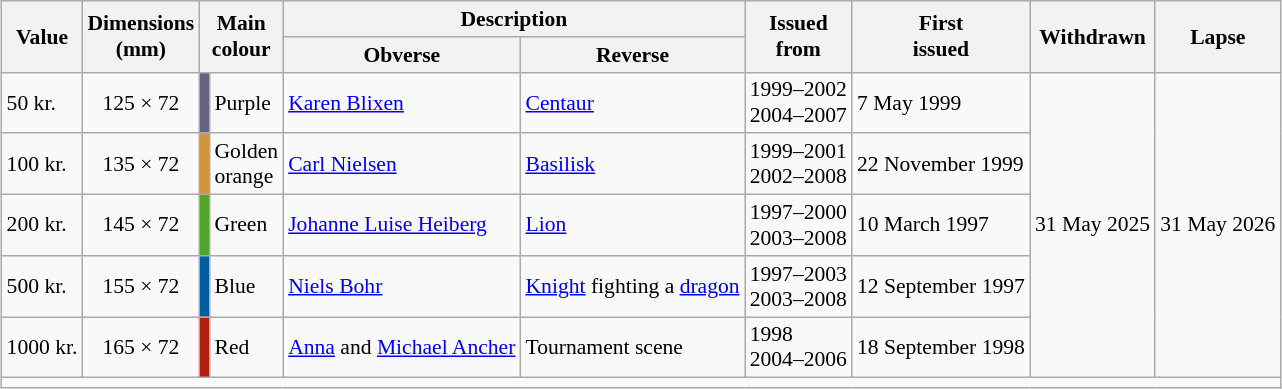<table class="wikitable" style="margin:auto; font-size:90%; border-width:1px;">
<tr>
<th rowspan=2>Value</th>
<th rowspan=2>Dimensions<br>(mm)</th>
<th rowspan=2 colspan=2>Main<br>colour</th>
<th colspan=2>Description</th>
<th rowspan=2>Issued<br>from</th>
<th rowspan=2>First<br>issued</th>
<th rowspan=2>Withdrawn</th>
<th rowspan=2>Lapse</th>
</tr>
<tr>
<th>Obverse</th>
<th>Reverse</th>
</tr>
<tr>
<td>50 kr.</td>
<td align=center>125 × 72</td>
<td style="background:#656182;"></td>
<td>Purple</td>
<td><a href='#'>Karen Blixen</a></td>
<td><a href='#'>Centaur</a><br></td>
<td>1999–2002<br>2004–2007</td>
<td>7 May 1999</td>
<td rowspan=5>31 May 2025</td>
<td rowspan=5>31 May 2026</td>
</tr>
<tr>
<td>100 kr.</td>
<td align=center>135 × 72</td>
<td style="background:#cf943a;"></td>
<td>Golden<br>orange</td>
<td><a href='#'>Carl Nielsen</a></td>
<td><a href='#'>Basilisk</a><br></td>
<td>1999–2001<br>2002–2008</td>
<td>22 November 1999</td>
</tr>
<tr>
<td>200 kr.</td>
<td align=center>145 × 72</td>
<td style="background:#53a32a;"></td>
<td>Green</td>
<td><a href='#'>Johanne Luise Heiberg</a></td>
<td><a href='#'>Lion</a><br></td>
<td>1997–2000<br>2003–2008</td>
<td>10 March 1997</td>
</tr>
<tr>
<td>500 kr.</td>
<td align=center>155 × 72</td>
<td style="background:#025ea0;"></td>
<td>Blue</td>
<td><a href='#'>Niels Bohr</a></td>
<td><a href='#'>Knight</a> fighting a <a href='#'>dragon</a><br></td>
<td>1997–2003<br>2003–2008</td>
<td>12 September 1997</td>
</tr>
<tr>
<td>1000 kr.</td>
<td align=center>165 × 72</td>
<td style="background:#b01f0f;"></td>
<td>Red</td>
<td><a href='#'>Anna</a> and <a href='#'>Michael Ancher</a></td>
<td>Tournament scene<br></td>
<td>1998<br>2004–2006</td>
<td>18 September 1998</td>
</tr>
<tr>
<td colspan=10></td>
</tr>
</table>
